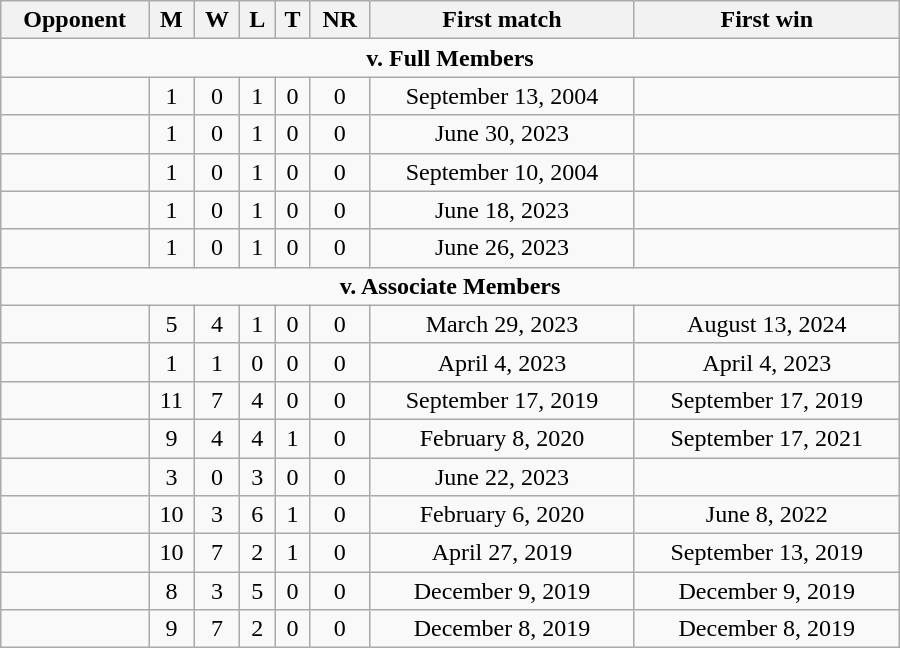<table class="wikitable" style="text-align: center; width: 600px;">
<tr>
<th>Opponent</th>
<th>M</th>
<th>W</th>
<th>L</th>
<th>T</th>
<th>NR</th>
<th>First match</th>
<th>First win</th>
</tr>
<tr>
<td colspan="8" style="text-align:center;"><strong>v. Full Members</strong></td>
</tr>
<tr>
<td style="text-align:left;"></td>
<td>1</td>
<td>0</td>
<td>1</td>
<td>0</td>
<td>0</td>
<td>September 13, 2004</td>
<td></td>
</tr>
<tr>
<td style="text-align:left;"></td>
<td>1</td>
<td>0</td>
<td>1</td>
<td>0</td>
<td>0</td>
<td>June 30, 2023</td>
<td></td>
</tr>
<tr>
<td style="text-align:left;"></td>
<td>1</td>
<td>0</td>
<td>1</td>
<td>0</td>
<td>0</td>
<td>September 10, 2004</td>
<td></td>
</tr>
<tr>
<td style="text-align:left;"></td>
<td>1</td>
<td>0</td>
<td>1</td>
<td>0</td>
<td>0</td>
<td>June 18, 2023</td>
<td></td>
</tr>
<tr>
<td style="text-align:left;"></td>
<td>1</td>
<td>0</td>
<td>1</td>
<td>0</td>
<td>0</td>
<td>June 26, 2023</td>
<td></td>
</tr>
<tr>
<td colspan="8" style="text-align:center;"><strong>v. Associate Members</strong></td>
</tr>
<tr>
<td style="text-align:left;"></td>
<td>5</td>
<td>4</td>
<td>1</td>
<td>0</td>
<td>0</td>
<td>March 29, 2023</td>
<td>August 13, 2024</td>
</tr>
<tr>
<td style="text-align:left;"></td>
<td>1</td>
<td>1</td>
<td>0</td>
<td>0</td>
<td>0</td>
<td>April 4, 2023</td>
<td>April 4, 2023</td>
</tr>
<tr>
<td style="text-align:left;"></td>
<td>11</td>
<td>7</td>
<td>4</td>
<td>0</td>
<td>0</td>
<td>September 17, 2019</td>
<td>September 17, 2019</td>
</tr>
<tr>
<td style="text-align:left;"></td>
<td>9</td>
<td>4</td>
<td>4</td>
<td>1</td>
<td>0</td>
<td>February 8, 2020</td>
<td>September 17, 2021</td>
</tr>
<tr>
<td style="text-align:left;"></td>
<td>3</td>
<td>0</td>
<td>3</td>
<td>0</td>
<td>0</td>
<td>June 22, 2023</td>
<td></td>
</tr>
<tr>
<td style="text-align:left;"></td>
<td>10</td>
<td>3</td>
<td>6</td>
<td>1</td>
<td>0</td>
<td>February 6, 2020</td>
<td>June 8, 2022</td>
</tr>
<tr>
<td style="text-align:left;"></td>
<td>10</td>
<td>7</td>
<td>2</td>
<td>1</td>
<td>0</td>
<td>April 27, 2019</td>
<td>September 13, 2019</td>
</tr>
<tr>
<td style="text-align:left;"></td>
<td>8</td>
<td>3</td>
<td>5</td>
<td>0</td>
<td>0</td>
<td>December 9, 2019</td>
<td>December 9, 2019</td>
</tr>
<tr>
<td style="text-align:left;"></td>
<td>9</td>
<td>7</td>
<td>2</td>
<td>0</td>
<td>0</td>
<td>December 8, 2019</td>
<td>December 8, 2019</td>
</tr>
</table>
